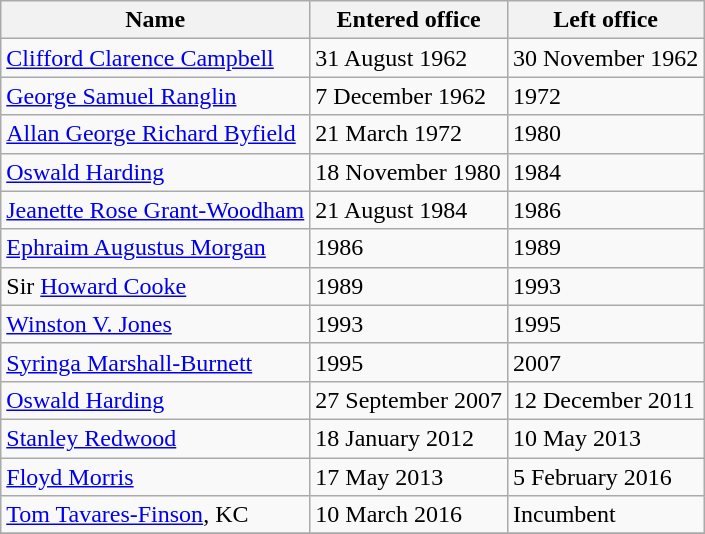<table class="wikitable">
<tr>
<th>Name</th>
<th>Entered office</th>
<th>Left office</th>
</tr>
<tr>
<td><a href='#'>Clifford Clarence Campbell</a></td>
<td>31 August 1962</td>
<td>30 November 1962</td>
</tr>
<tr>
<td><a href='#'>George Samuel Ranglin</a></td>
<td>7 December 1962</td>
<td>1972</td>
</tr>
<tr>
<td><a href='#'>Allan George Richard Byfield</a></td>
<td>21 March 1972</td>
<td>1980</td>
</tr>
<tr>
<td><a href='#'>Oswald Harding</a></td>
<td>18 November 1980</td>
<td>1984</td>
</tr>
<tr>
<td><a href='#'>Jeanette Rose Grant-Woodham</a></td>
<td>21 August 1984</td>
<td>1986</td>
</tr>
<tr>
<td><a href='#'>Ephraim Augustus Morgan</a></td>
<td>1986</td>
<td>1989</td>
</tr>
<tr>
<td>Sir <a href='#'>Howard Cooke</a></td>
<td>1989</td>
<td>1993</td>
</tr>
<tr>
<td><a href='#'>Winston V. Jones</a></td>
<td>1993</td>
<td>1995</td>
</tr>
<tr>
<td><a href='#'>Syringa Marshall-Burnett</a></td>
<td>1995</td>
<td>2007</td>
</tr>
<tr>
<td><a href='#'>Oswald Harding</a></td>
<td>27 September 2007</td>
<td>12 December 2011</td>
</tr>
<tr>
<td><a href='#'>Stanley Redwood</a></td>
<td>18 January 2012</td>
<td>10 May 2013</td>
</tr>
<tr>
<td><a href='#'>Floyd Morris</a></td>
<td>17 May 2013</td>
<td>5 February 2016</td>
</tr>
<tr>
<td><a href='#'>Tom Tavares-Finson</a>, KC</td>
<td>10 March 2016</td>
<td>Incumbent</td>
</tr>
<tr>
</tr>
</table>
